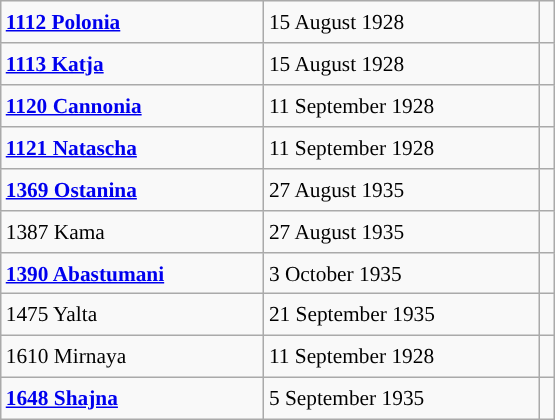<table class="wikitable" style="font-size: 89%; float: left; width: 26em; margin-right: 1em; height: 280px;">
<tr>
<td><strong><a href='#'>1112 Polonia</a></strong></td>
<td>15 August 1928</td>
<td></td>
</tr>
<tr>
<td><strong><a href='#'>1113 Katja</a></strong></td>
<td>15 August 1928</td>
<td></td>
</tr>
<tr>
<td><strong><a href='#'>1120 Cannonia</a></strong></td>
<td>11 September 1928</td>
<td></td>
</tr>
<tr>
<td><strong><a href='#'>1121 Natascha</a></strong></td>
<td>11 September 1928</td>
<td></td>
</tr>
<tr>
<td><strong><a href='#'>1369 Ostanina</a></strong></td>
<td>27 August 1935</td>
<td></td>
</tr>
<tr>
<td>1387 Kama</td>
<td>27 August 1935</td>
<td></td>
</tr>
<tr>
<td><strong><a href='#'>1390 Abastumani</a></strong></td>
<td>3 October 1935</td>
<td></td>
</tr>
<tr>
<td>1475 Yalta</td>
<td>21 September 1935</td>
<td></td>
</tr>
<tr>
<td>1610 Mirnaya</td>
<td>11 September 1928</td>
<td></td>
</tr>
<tr>
<td><strong><a href='#'>1648 Shajna</a></strong></td>
<td>5 September 1935</td>
<td></td>
</tr>
</table>
